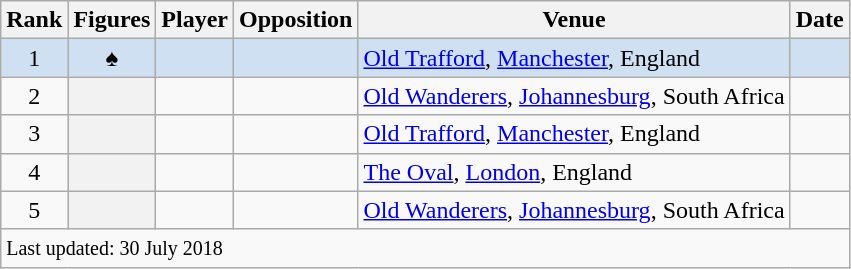<table class="wikitable plainrowheaders sortable">
<tr>
<th scope=col>Rank</th>
<th scope=col>Figures</th>
<th scope=col>Player</th>
<th scope=col>Opposition</th>
<th scope=col>Venue</th>
<th scope=col>Date</th>
</tr>
<tr bgcolor=#cee0f2>
<td align=center>1</td>
<th scope=row style="background:#cee0f2; text-align:center;"> ♠</th>
<td></td>
<td></td>
<td><a href='#'>Old Trafford</a>, <a href='#'>Manchester</a>, England</td>
<td><a href='#'></a></td>
</tr>
<tr>
<td align=center>2</td>
<th scope=row style=text-align:center;></th>
<td></td>
<td></td>
<td><a href='#'>Old Wanderers</a>, <a href='#'>Johannesburg</a>, South Africa</td>
<td><a href='#'></a></td>
</tr>
<tr>
<td align=center>3</td>
<th scope=row style=text-align:center;></th>
<td></td>
<td></td>
<td><a href='#'>Old Trafford</a>, <a href='#'>Manchester</a>, England</td>
<td><a href='#'></a></td>
</tr>
<tr>
<td align=center>4</td>
<th scope=row style=text-align:center;></th>
<td></td>
<td></td>
<td><a href='#'>The Oval</a>, <a href='#'>London</a>, England</td>
<td><a href='#'></a></td>
</tr>
<tr>
<td align=center>5</td>
<th scope=row style=text-align:center;></th>
<td></td>
<td></td>
<td><a href='#'>Old Wanderers</a>, <a href='#'>Johannesburg</a>, South Africa</td>
<td><a href='#'></a></td>
</tr>
<tr class=sortbottom>
<td colspan=6><small>Last updated: 30 July 2018</small></td>
</tr>
</table>
